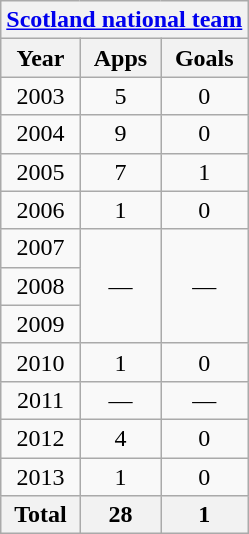<table class="wikitable" style="text-align:center">
<tr>
<th colspan=3><a href='#'>Scotland national team</a></th>
</tr>
<tr>
<th>Year</th>
<th>Apps</th>
<th>Goals</th>
</tr>
<tr>
<td>2003</td>
<td>5</td>
<td>0</td>
</tr>
<tr>
<td>2004</td>
<td>9</td>
<td>0</td>
</tr>
<tr>
<td>2005</td>
<td>7</td>
<td>1</td>
</tr>
<tr>
<td>2006</td>
<td>1</td>
<td>0</td>
</tr>
<tr>
<td>2007</td>
<td rowspan=3>—</td>
<td rowspan=3>—</td>
</tr>
<tr>
<td>2008</td>
</tr>
<tr>
<td>2009</td>
</tr>
<tr>
<td>2010</td>
<td>1</td>
<td>0</td>
</tr>
<tr>
<td>2011</td>
<td rowspan=1>—</td>
<td rowspan=1>—</td>
</tr>
<tr>
<td>2012</td>
<td>4</td>
<td>0</td>
</tr>
<tr>
<td>2013</td>
<td>1</td>
<td>0</td>
</tr>
<tr>
<th>Total</th>
<th>28</th>
<th>1</th>
</tr>
</table>
